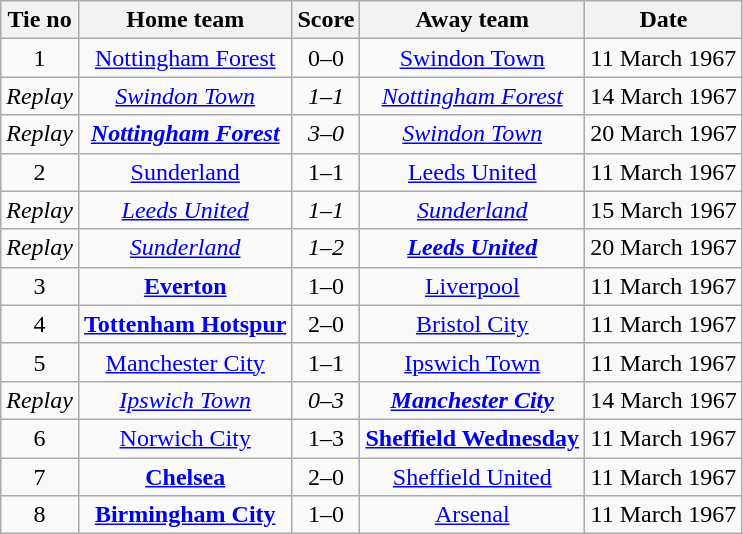<table class="wikitable" style="text-align: center">
<tr>
<th>Tie no</th>
<th>Home team</th>
<th>Score</th>
<th>Away team</th>
<th>Date</th>
</tr>
<tr>
<td>1</td>
<td><a href='#'>Nottingham Forest</a></td>
<td>0–0</td>
<td><a href='#'>Swindon Town</a></td>
<td>11 March 1967</td>
</tr>
<tr>
<td><em>Replay</em></td>
<td><em><a href='#'>Swindon Town</a></em></td>
<td><em>1–1</em></td>
<td><em><a href='#'>Nottingham Forest</a></em></td>
<td>14 March 1967</td>
</tr>
<tr>
<td><em>Replay</em></td>
<td><strong><em><a href='#'>Nottingham Forest</a></em></strong></td>
<td><em>3–0</em></td>
<td><em><a href='#'>Swindon Town</a></em></td>
<td>20 March 1967</td>
</tr>
<tr>
<td>2</td>
<td><a href='#'>Sunderland</a></td>
<td>1–1</td>
<td><a href='#'>Leeds United</a></td>
<td>11 March 1967</td>
</tr>
<tr>
<td><em>Replay</em></td>
<td><em><a href='#'>Leeds United</a></em></td>
<td><em>1–1</em></td>
<td><em><a href='#'>Sunderland</a></em></td>
<td>15 March 1967</td>
</tr>
<tr>
<td><em>Replay</em></td>
<td><em><a href='#'>Sunderland</a></em></td>
<td><em>1–2</em></td>
<td><strong><em><a href='#'>Leeds United</a></em></strong></td>
<td>20 March 1967</td>
</tr>
<tr>
<td>3</td>
<td><strong><a href='#'>Everton</a></strong></td>
<td>1–0</td>
<td><a href='#'>Liverpool</a></td>
<td>11 March 1967</td>
</tr>
<tr>
<td>4</td>
<td><strong><a href='#'>Tottenham Hotspur</a></strong></td>
<td>2–0</td>
<td><a href='#'>Bristol City</a></td>
<td>11 March 1967</td>
</tr>
<tr>
<td>5</td>
<td><a href='#'>Manchester City</a></td>
<td>1–1</td>
<td><a href='#'>Ipswich Town</a></td>
<td>11 March 1967</td>
</tr>
<tr>
<td><em>Replay</em></td>
<td><em><a href='#'>Ipswich Town</a></em></td>
<td><em>0–3</em></td>
<td><strong><em><a href='#'>Manchester City</a></em></strong></td>
<td>14 March 1967</td>
</tr>
<tr>
<td>6</td>
<td><a href='#'>Norwich City</a></td>
<td>1–3</td>
<td><strong><a href='#'>Sheffield Wednesday</a></strong></td>
<td>11 March 1967</td>
</tr>
<tr>
<td>7</td>
<td><strong><a href='#'>Chelsea</a></strong></td>
<td>2–0</td>
<td><a href='#'>Sheffield United</a></td>
<td>11 March 1967</td>
</tr>
<tr>
<td>8</td>
<td><strong><a href='#'>Birmingham City</a></strong></td>
<td>1–0</td>
<td><a href='#'>Arsenal</a></td>
<td>11 March 1967</td>
</tr>
</table>
